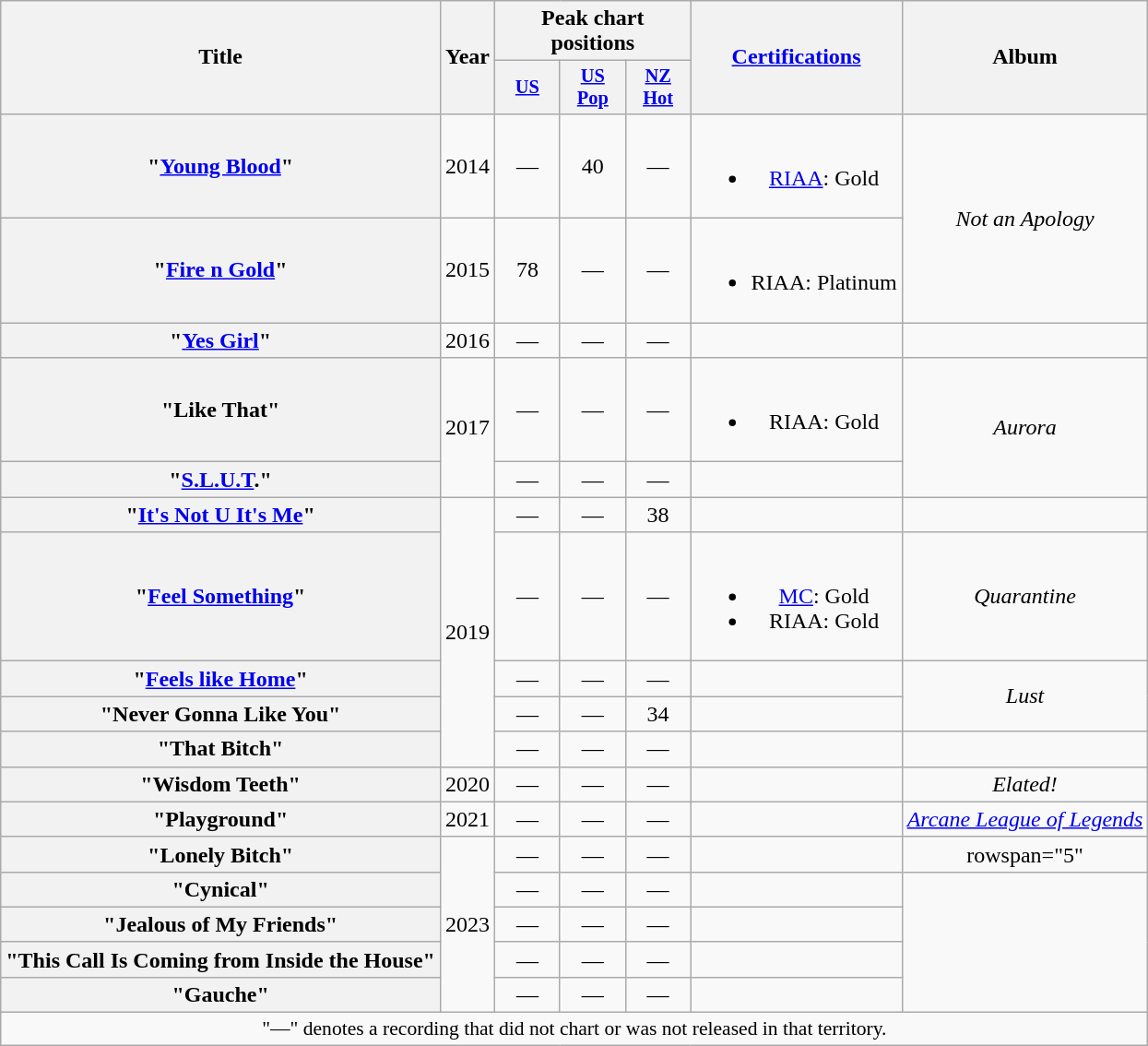<table class="wikitable plainrowheaders" style="text-align:center;">
<tr>
<th scope="col" rowspan="2">Title</th>
<th scope="col" rowspan="2">Year</th>
<th scope="col" colspan="3">Peak chart positions</th>
<th scope="col" rowspan="2"><a href='#'>Certifications</a></th>
<th scope="col" rowspan="2">Album</th>
</tr>
<tr>
<th scope="col" style="width:3em;font-size:85%;"><a href='#'>US</a><br></th>
<th scope="col" style="width:3em;font-size:85%;"><a href='#'>US<br>Pop</a><br></th>
<th scope="col" style="width:3em;font-size:85%;"><a href='#'>NZ<br>Hot</a><br></th>
</tr>
<tr>
<th scope="row">"<a href='#'>Young Blood</a>"</th>
<td>2014</td>
<td>—</td>
<td>40</td>
<td>—</td>
<td><br><ul><li><a href='#'>RIAA</a>: Gold</li></ul></td>
<td rowspan="2"><em>Not an Apology</em></td>
</tr>
<tr>
<th scope="row">"<a href='#'>Fire n Gold</a>"</th>
<td>2015</td>
<td>78</td>
<td>—</td>
<td>—</td>
<td><br><ul><li>RIAA: Platinum</li></ul></td>
</tr>
<tr>
<th scope="row">"<a href='#'>Yes Girl</a>"</th>
<td>2016</td>
<td>—</td>
<td>—</td>
<td>—</td>
<td></td>
<td></td>
</tr>
<tr>
<th scope="row">"Like That"</th>
<td rowspan="2">2017</td>
<td>—</td>
<td>—</td>
<td>—</td>
<td><br><ul><li>RIAA: Gold</li></ul></td>
<td rowspan="2"><em>Aurora</em></td>
</tr>
<tr>
<th scope="row">"<a href='#'>S.L.U.T</a>."</th>
<td>—</td>
<td>—</td>
<td>—</td>
<td></td>
</tr>
<tr>
<th scope="row">"<a href='#'>It's Not U It's Me</a>"<br></th>
<td rowspan="5">2019</td>
<td>—</td>
<td>—</td>
<td>38</td>
<td></td>
<td></td>
</tr>
<tr>
<th scope="row">"<a href='#'>Feel Something</a>"</th>
<td>—</td>
<td>—</td>
<td>—</td>
<td><br><ul><li><a href='#'>MC</a>: Gold</li><li>RIAA: Gold</li></ul></td>
<td><em>Quarantine</em></td>
</tr>
<tr>
<th scope="row">"<a href='#'>Feels like Home</a>"<br></th>
<td>—</td>
<td>—</td>
<td>—</td>
<td></td>
<td rowspan="2"><em>Lust</em></td>
</tr>
<tr>
<th scope="row">"Never Gonna Like You"<br></th>
<td>—</td>
<td>—</td>
<td>34</td>
<td></td>
</tr>
<tr>
<th scope="row">"That Bitch"</th>
<td>—</td>
<td>—</td>
<td>—</td>
<td></td>
<td></td>
</tr>
<tr>
<th scope="row">"Wisdom Teeth"</th>
<td>2020</td>
<td>—</td>
<td>—</td>
<td>—</td>
<td></td>
<td><em>Elated!</em></td>
</tr>
<tr>
<th scope="row">"Playground"</th>
<td>2021</td>
<td>—</td>
<td>—</td>
<td>—</td>
<td></td>
<td><em><a href='#'>Arcane League of Legends</a></em></td>
</tr>
<tr>
<th scope="row">"Lonely Bitch"</th>
<td rowspan="5">2023</td>
<td>—</td>
<td>—</td>
<td>—</td>
<td></td>
<td>rowspan="5" </td>
</tr>
<tr>
<th scope="row">"Cynical"</th>
<td>—</td>
<td>—</td>
<td>—</td>
<td></td>
</tr>
<tr>
<th scope="row">"Jealous of My Friends"</th>
<td>—</td>
<td>—</td>
<td>—</td>
<td></td>
</tr>
<tr>
<th scope="row">"This Call Is Coming from Inside the House"</th>
<td>—</td>
<td>—</td>
<td>—</td>
<td></td>
</tr>
<tr>
<th scope="row">"Gauche"</th>
<td>—</td>
<td>—</td>
<td>—</td>
<td></td>
</tr>
<tr>
<td colspan="7" style="font-size:90%">"—" denotes a recording that did not chart or was not released in that territory.</td>
</tr>
</table>
